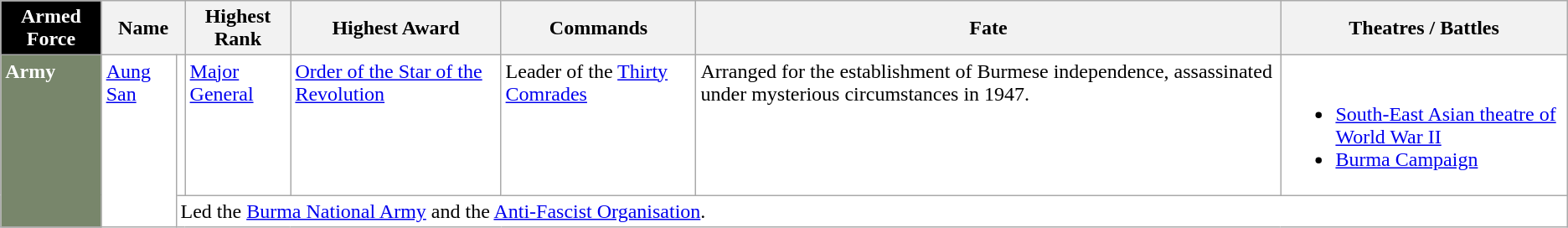<table class="wikitable">
<tr>
<th style="background:#000; color:white;">Armed Force</th>
<th colspan="2">Name</th>
<th>Highest Rank</th>
<th>Highest Award</th>
<th>Commands</th>
<th>Fate</th>
<th>Theatres / Battles</th>
</tr>
<tr style="background:#fff;vertical-align: top;">
<td style="background:#78866b; color:white;" rowspan="2"><strong>Army</strong></td>
<td rowspan="2"><a href='#'>Aung San</a></td>
<td></td>
<td><a href='#'>Major General</a></td>
<td><a href='#'>Order of the Star of the Revolution</a></td>
<td>Leader of the <a href='#'>Thirty Comrades</a></td>
<td>Arranged for the establishment of Burmese independence, assassinated under mysterious circumstances in 1947.</td>
<td><br><ul><li><a href='#'>South-East Asian theatre of World War II</a></li><li><a href='#'>Burma Campaign</a></li></ul></td>
</tr>
<tr style="background:#fff;">
<td colspan="8">Led the <a href='#'>Burma National Army</a> and the <a href='#'>Anti-Fascist Organisation</a>.</td>
</tr>
</table>
